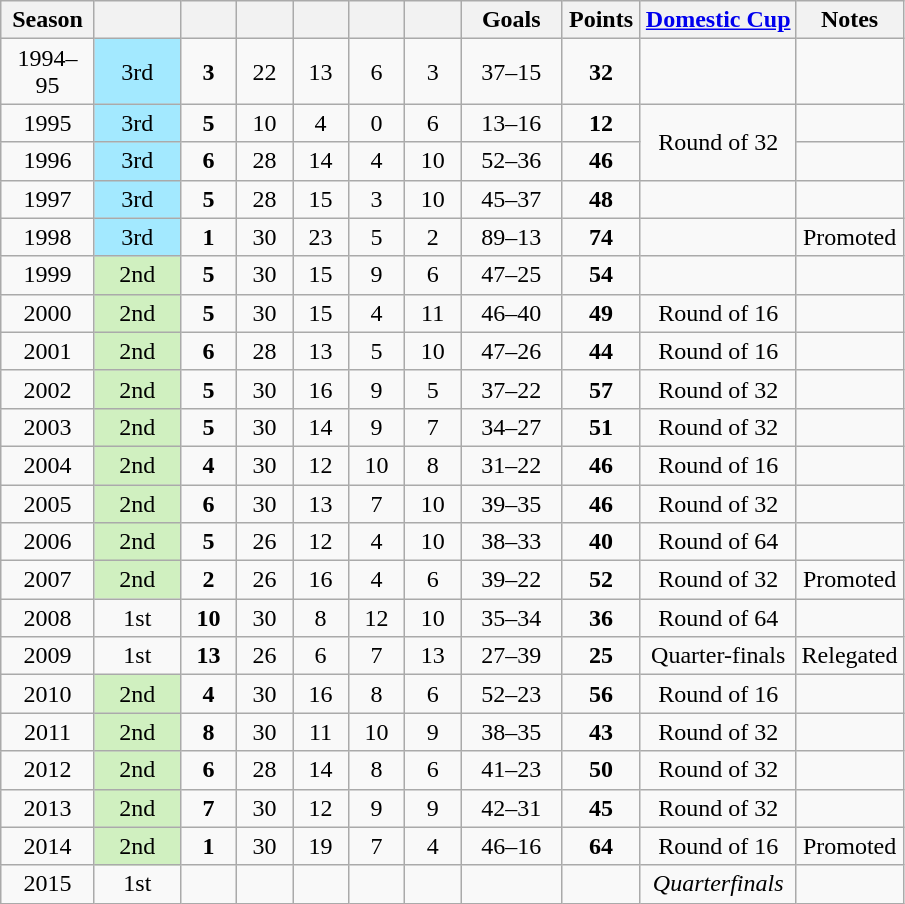<table class="wikitable" style="text-align: center;">
<tr>
<th width=55>Season</th>
<th width=50></th>
<th width=30></th>
<th width=30></th>
<th width=30></th>
<th width=30></th>
<th width=30></th>
<th width=60>Goals</th>
<th width=45>Points</th>
<th><a href='#'>Domestic Cup</a></th>
<th>Notes</th>
</tr>
<tr>
<td>1994–95</td>
<td style="background:#A3E9FF">3rd</td>
<td><strong>3</strong></td>
<td>22</td>
<td>13</td>
<td>6</td>
<td>3</td>
<td>37–15</td>
<td><strong>32</strong></td>
<td></td>
<td></td>
</tr>
<tr>
<td>1995</td>
<td style="background:#A3E9FF">3rd</td>
<td><strong>5</strong></td>
<td>10</td>
<td>4</td>
<td>0</td>
<td>6</td>
<td>13–16</td>
<td><strong>12</strong></td>
<td rowspan="2">Round of 32</td>
<td></td>
</tr>
<tr>
<td>1996</td>
<td style="background:#A3E9FF">3rd</td>
<td><strong>6</strong></td>
<td>28</td>
<td>14</td>
<td>4</td>
<td>10</td>
<td>52–36</td>
<td><strong>46</strong></td>
<td></td>
</tr>
<tr>
<td>1997</td>
<td style="background:#A3E9FF">3rd</td>
<td><strong>5</strong></td>
<td>28</td>
<td>15</td>
<td>3</td>
<td>10</td>
<td>45–37</td>
<td><strong>48</strong></td>
<td></td>
<td></td>
</tr>
<tr>
<td>1998</td>
<td style="background:#A3E9FF">3rd</td>
<td><strong>1</strong></td>
<td>30</td>
<td>23</td>
<td>5</td>
<td>2</td>
<td>89–13</td>
<td><strong>74</strong></td>
<td></td>
<td>Promoted</td>
</tr>
<tr>
<td>1999</td>
<td style="background:#D0F0C0">2nd</td>
<td><strong>5</strong></td>
<td>30</td>
<td>15</td>
<td>9</td>
<td>6</td>
<td>47–25</td>
<td><strong>54</strong></td>
<td></td>
<td></td>
</tr>
<tr>
<td>2000</td>
<td style="background:#D0F0C0">2nd</td>
<td><strong>5</strong></td>
<td>30</td>
<td>15</td>
<td>4</td>
<td>11</td>
<td>46–40</td>
<td><strong>49</strong></td>
<td>Round of 16</td>
<td></td>
</tr>
<tr>
<td>2001</td>
<td style="background:#D0F0C0">2nd</td>
<td><strong>6</strong></td>
<td>28</td>
<td>13</td>
<td>5</td>
<td>10</td>
<td>47–26</td>
<td><strong>44</strong></td>
<td>Round of 16</td>
<td></td>
</tr>
<tr>
<td>2002</td>
<td style="background:#D0F0C0">2nd</td>
<td><strong>5</strong></td>
<td>30</td>
<td>16</td>
<td>9</td>
<td>5</td>
<td>37–22</td>
<td><strong>57</strong></td>
<td>Round of 32</td>
<td></td>
</tr>
<tr>
<td>2003</td>
<td style="background:#D0F0C0">2nd</td>
<td><strong>5</strong></td>
<td>30</td>
<td>14</td>
<td>9</td>
<td>7</td>
<td>34–27</td>
<td><strong>51</strong></td>
<td>Round of 32</td>
<td></td>
</tr>
<tr>
<td>2004</td>
<td style="background:#D0F0C0">2nd</td>
<td><strong>4</strong></td>
<td>30</td>
<td>12</td>
<td>10</td>
<td>8</td>
<td>31–22</td>
<td><strong>46</strong></td>
<td>Round of 16</td>
<td></td>
</tr>
<tr>
<td>2005</td>
<td style="background:#D0F0C0">2nd</td>
<td><strong>6</strong></td>
<td>30</td>
<td>13</td>
<td>7</td>
<td>10</td>
<td>39–35</td>
<td><strong>46</strong></td>
<td>Round of 32</td>
<td></td>
</tr>
<tr>
<td>2006</td>
<td style="background:#D0F0C0">2nd</td>
<td><strong>5</strong></td>
<td>26</td>
<td>12</td>
<td>4</td>
<td>10</td>
<td>38–33</td>
<td><strong>40</strong></td>
<td>Round of 64</td>
<td></td>
</tr>
<tr>
<td>2007</td>
<td style="background:#D0F0C0">2nd</td>
<td><strong>2</strong></td>
<td>26</td>
<td>16</td>
<td>4</td>
<td>6</td>
<td>39–22</td>
<td><strong>52</strong></td>
<td>Round of 32</td>
<td>Promoted</td>
</tr>
<tr>
<td>2008</td>
<td>1st</td>
<td><strong>10</strong></td>
<td>30</td>
<td>8</td>
<td>12</td>
<td>10</td>
<td>35–34</td>
<td><strong>36</strong></td>
<td>Round of 64</td>
<td></td>
</tr>
<tr>
<td>2009</td>
<td>1st</td>
<td><strong>13</strong></td>
<td>26</td>
<td>6</td>
<td>7</td>
<td>13</td>
<td>27–39</td>
<td><strong>25</strong></td>
<td>Quarter-finals</td>
<td>Relegated</td>
</tr>
<tr>
<td>2010</td>
<td style="background:#D0F0C0">2nd</td>
<td><strong>4</strong></td>
<td>30</td>
<td>16</td>
<td>8</td>
<td>6</td>
<td>52–23</td>
<td><strong>56</strong></td>
<td>Round of 16</td>
<td></td>
</tr>
<tr>
<td>2011</td>
<td style="background:#D0F0C0">2nd</td>
<td><strong>8</strong></td>
<td>30</td>
<td>11</td>
<td>10</td>
<td>9</td>
<td>38–35</td>
<td><strong>43</strong></td>
<td>Round of 32</td>
<td></td>
</tr>
<tr>
<td>2012</td>
<td style="background:#D0F0C0">2nd</td>
<td><strong>6</strong></td>
<td>28</td>
<td>14</td>
<td>8</td>
<td>6</td>
<td>41–23</td>
<td><strong>50</strong></td>
<td>Round of 32</td>
<td></td>
</tr>
<tr>
<td>2013</td>
<td style="background:#D0F0C0">2nd</td>
<td><strong>7</strong></td>
<td>30</td>
<td>12</td>
<td>9</td>
<td>9</td>
<td>42–31</td>
<td><strong>45</strong></td>
<td>Round of 32</td>
<td></td>
</tr>
<tr>
<td>2014</td>
<td style="background:#D0F0C0">2nd</td>
<td><strong>1</strong></td>
<td>30</td>
<td>19</td>
<td>7</td>
<td>4</td>
<td>46–16</td>
<td><strong>64</strong></td>
<td>Round of 16</td>
<td>Promoted</td>
</tr>
<tr>
<td>2015</td>
<td>1st</td>
<td></td>
<td></td>
<td></td>
<td></td>
<td></td>
<td></td>
<td></td>
<td><em>Quarterfinals</em></td>
<td></td>
</tr>
</table>
